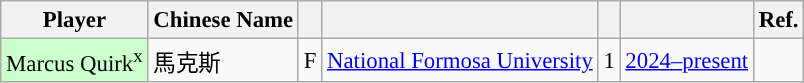<table class="wikitable sortable" style="font-size:95%; text-align:left;">
<tr>
<th>Player</th>
<th>Chinese Name</th>
<th></th>
<th></th>
<th></th>
<th></th>
<th>Ref.</th>
</tr>
<tr>
<td bgcolor="#CCFFCC">Marcus Quirk<sup>x</sup></td>
<td>馬克斯</td>
<td align="center">F</td>
<td><a href='#'>National Formosa University</a></td>
<td align="center">1</td>
<td align="center"><a href='#'>2024–present</a></td>
<td></td>
</tr>
</table>
